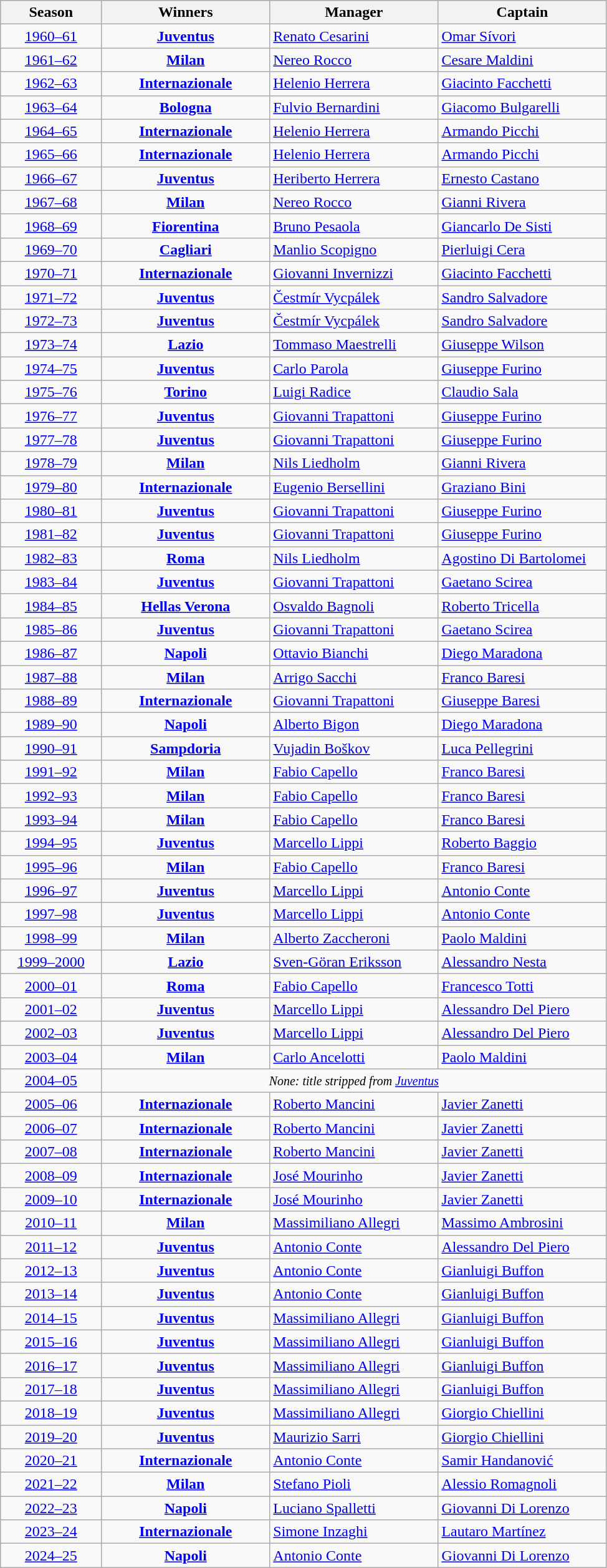<table class="wikitable">
<tr>
<th align="center" width="15%"><strong>Season</strong></th>
<th align="center" width="25%"><strong>Winners</strong></th>
<th align="center" width="25%"><strong>Manager</strong></th>
<th align="center" width="25%"><strong>Captain</strong></th>
</tr>
<tr>
<td align="center"><a href='#'>1960–61</a><br></td>
<td align="center"><strong><a href='#'>Juventus</a></strong></td>
<td align="left">  <a href='#'>Renato Cesarini</a></td>
<td align="left">  <a href='#'>Omar Sívori</a></td>
</tr>
<tr>
<td align="center"><a href='#'>1961–62</a><br></td>
<td align="center"><strong><a href='#'>Milan</a></strong></td>
<td align="left"> <a href='#'>Nereo Rocco</a></td>
<td align="left"> <a href='#'>Cesare Maldini</a></td>
</tr>
<tr>
<td align="center"><a href='#'>1962–63</a><br></td>
<td align="center"><strong><a href='#'>Internazionale</a></strong></td>
<td align="left"> <a href='#'>Helenio Herrera</a></td>
<td align="left"> <a href='#'>Giacinto Facchetti</a></td>
</tr>
<tr>
<td align="center"><a href='#'>1963–64</a><br></td>
<td align="center"><strong><a href='#'>Bologna</a></strong></td>
<td align="left"> <a href='#'>Fulvio Bernardini</a></td>
<td align="left"> <a href='#'>Giacomo Bulgarelli</a></td>
</tr>
<tr>
<td align="center"><a href='#'>1964–65</a><br></td>
<td align="center"><strong><a href='#'>Internazionale</a></strong></td>
<td align="left"> <a href='#'>Helenio Herrera</a></td>
<td align="left"> <a href='#'>Armando Picchi</a></td>
</tr>
<tr>
<td align="center"><a href='#'>1965–66</a><br></td>
<td align="center"><strong><a href='#'>Internazionale</a></strong></td>
<td align="left"> <a href='#'>Helenio Herrera</a></td>
<td align="left"> <a href='#'>Armando Picchi</a></td>
</tr>
<tr>
<td align="center"><a href='#'>1966–67</a><br></td>
<td align="center"><strong><a href='#'>Juventus</a></strong></td>
<td align="left"> <a href='#'>Heriberto Herrera</a></td>
<td align="left"> <a href='#'>Ernesto Castano</a></td>
</tr>
<tr>
<td align="center"><a href='#'>1967–68</a><br></td>
<td align="center"><strong><a href='#'>Milan</a></strong></td>
<td align="left"> <a href='#'>Nereo Rocco</a></td>
<td align="left"> <a href='#'>Gianni Rivera</a></td>
</tr>
<tr>
<td align="center"><a href='#'>1968–69</a><br></td>
<td align="center"><strong><a href='#'>Fiorentina</a></strong></td>
<td align="left"> <a href='#'>Bruno Pesaola</a></td>
<td align="left"> <a href='#'>Giancarlo De Sisti</a></td>
</tr>
<tr>
<td align="center"><a href='#'>1969–70</a><br></td>
<td align="center"><strong><a href='#'>Cagliari</a></strong></td>
<td align="left"> <a href='#'>Manlio Scopigno</a></td>
<td align="left"> <a href='#'>Pierluigi Cera</a></td>
</tr>
<tr>
<td align="center"><a href='#'>1970–71</a><br></td>
<td align="center"><strong><a href='#'>Internazionale</a></strong></td>
<td align="left"> <a href='#'>Giovanni Invernizzi</a></td>
<td align="left"> <a href='#'>Giacinto Facchetti</a></td>
</tr>
<tr>
<td align="center"><a href='#'>1971–72</a><br></td>
<td align="center"><strong><a href='#'>Juventus</a></strong></td>
<td align="left"> <a href='#'>Čestmír Vycpálek</a></td>
<td align="left"> <a href='#'>Sandro Salvadore</a></td>
</tr>
<tr>
<td align="center"><a href='#'>1972–73</a><br></td>
<td align="center"><strong><a href='#'>Juventus</a></strong></td>
<td align="left"> <a href='#'>Čestmír Vycpálek</a></td>
<td align="left"> <a href='#'>Sandro Salvadore</a></td>
</tr>
<tr>
<td align="center"><a href='#'>1973–74</a><br></td>
<td align="center"><strong><a href='#'>Lazio</a></strong></td>
<td align="left"> <a href='#'>Tommaso Maestrelli</a></td>
<td align="left">  <a href='#'>Giuseppe Wilson</a></td>
</tr>
<tr>
<td align="center"><a href='#'>1974–75</a><br></td>
<td align="center"><strong><a href='#'>Juventus</a></strong></td>
<td align="left"> <a href='#'>Carlo Parola</a></td>
<td align="left"> <a href='#'>Giuseppe Furino</a></td>
</tr>
<tr>
<td align="center"><a href='#'>1975–76</a><br></td>
<td align="center"><strong><a href='#'>Torino</a></strong></td>
<td align="left"> <a href='#'>Luigi Radice</a></td>
<td align="left"> <a href='#'>Claudio Sala</a></td>
</tr>
<tr>
<td align="center"><a href='#'>1976–77</a><br></td>
<td align="center"><strong><a href='#'>Juventus</a></strong></td>
<td align="left"> <a href='#'>Giovanni Trapattoni</a></td>
<td align="left"> <a href='#'>Giuseppe Furino</a></td>
</tr>
<tr>
<td align="center"><a href='#'>1977–78</a><br></td>
<td align="center"><strong><a href='#'>Juventus</a></strong></td>
<td align="left"> <a href='#'>Giovanni Trapattoni</a></td>
<td align="left"> <a href='#'>Giuseppe Furino</a></td>
</tr>
<tr>
<td align="center"><a href='#'>1978–79</a><br></td>
<td align="center"><strong><a href='#'>Milan</a></strong></td>
<td align="left"> <a href='#'>Nils Liedholm</a></td>
<td align="left"> <a href='#'>Gianni Rivera</a></td>
</tr>
<tr>
<td align="center"><a href='#'>1979–80</a><br></td>
<td align="center"><strong><a href='#'>Internazionale</a></strong></td>
<td align="left"> <a href='#'>Eugenio Bersellini</a></td>
<td align="left"> <a href='#'>Graziano Bini</a></td>
</tr>
<tr>
<td align="center"><a href='#'>1980–81</a><br></td>
<td align="center"><strong><a href='#'>Juventus</a></strong></td>
<td align="left"> <a href='#'>Giovanni Trapattoni</a></td>
<td align="left"> <a href='#'>Giuseppe Furino</a></td>
</tr>
<tr>
<td align="center"><a href='#'>1981–82</a><br></td>
<td align="center"><strong><a href='#'>Juventus</a></strong></td>
<td align="left"> <a href='#'>Giovanni Trapattoni</a></td>
<td align="left"> <a href='#'>Giuseppe Furino</a></td>
</tr>
<tr>
<td align="center"><a href='#'>1982–83</a><br></td>
<td align="center"><strong><a href='#'>Roma</a></strong></td>
<td align="left"> <a href='#'>Nils Liedholm</a></td>
<td align="left"> <a href='#'>Agostino Di Bartolomei</a></td>
</tr>
<tr>
<td align="center"><a href='#'>1983–84</a><br></td>
<td align="center"><strong><a href='#'>Juventus</a></strong></td>
<td align="left"> <a href='#'>Giovanni Trapattoni</a></td>
<td align="left"> <a href='#'>Gaetano Scirea</a></td>
</tr>
<tr>
<td align="center"><a href='#'>1984–85</a><br></td>
<td align="center"><strong><a href='#'>Hellas Verona</a></strong></td>
<td align="left"> <a href='#'>Osvaldo Bagnoli</a></td>
<td align="left"> <a href='#'>Roberto Tricella</a></td>
</tr>
<tr>
<td align="center"><a href='#'>1985–86</a><br></td>
<td align="center"><strong><a href='#'>Juventus</a></strong></td>
<td align="left"> <a href='#'>Giovanni Trapattoni</a></td>
<td align="left"> <a href='#'>Gaetano Scirea</a></td>
</tr>
<tr>
<td align="center"><a href='#'>1986–87</a><br></td>
<td align="center"><strong><a href='#'>Napoli</a></strong></td>
<td align="left"> <a href='#'>Ottavio Bianchi</a></td>
<td align="left"> <a href='#'>Diego Maradona</a></td>
</tr>
<tr>
<td align="center"><a href='#'>1987–88</a><br></td>
<td align="center"><strong><a href='#'>Milan</a></strong></td>
<td align="left"> <a href='#'>Arrigo Sacchi</a></td>
<td align="left"> <a href='#'>Franco Baresi</a></td>
</tr>
<tr>
<td align="center"><a href='#'>1988–89</a><br></td>
<td align="center"><strong><a href='#'>Internazionale</a></strong></td>
<td align="left"> <a href='#'>Giovanni Trapattoni</a></td>
<td align="left"> <a href='#'>Giuseppe Baresi</a></td>
</tr>
<tr>
<td align="center"><a href='#'>1989–90</a><br></td>
<td align="center"><strong><a href='#'>Napoli</a></strong></td>
<td align="left"> <a href='#'>Alberto Bigon</a></td>
<td align="left"> <a href='#'>Diego Maradona</a></td>
</tr>
<tr>
<td align="center"><a href='#'>1990–91</a><br></td>
<td align="center"><strong><a href='#'>Sampdoria</a></strong></td>
<td align="left"> <a href='#'>Vujadin Boškov</a></td>
<td align="left"> <a href='#'>Luca Pellegrini</a></td>
</tr>
<tr>
<td align="center"><a href='#'>1991–92</a><br></td>
<td align="center"><strong><a href='#'>Milan</a></strong></td>
<td align="left"> <a href='#'>Fabio Capello</a></td>
<td align="left"> <a href='#'>Franco Baresi</a></td>
</tr>
<tr>
<td align="center"><a href='#'>1992–93</a><br></td>
<td align="center"><strong><a href='#'>Milan</a></strong></td>
<td align="left"> <a href='#'>Fabio Capello</a></td>
<td align="left"> <a href='#'>Franco Baresi</a></td>
</tr>
<tr>
<td align="center"><a href='#'>1993–94</a><br></td>
<td align="center"><strong><a href='#'>Milan</a></strong></td>
<td align="left"> <a href='#'>Fabio Capello</a></td>
<td align="left"> <a href='#'>Franco Baresi</a></td>
</tr>
<tr>
<td align="center"><a href='#'>1994–95</a><br></td>
<td align="center"><strong><a href='#'>Juventus</a></strong></td>
<td align="left"> <a href='#'>Marcello Lippi</a></td>
<td align="left"> <a href='#'>Roberto Baggio</a></td>
</tr>
<tr>
<td align="center"><a href='#'>1995–96</a><br></td>
<td align="center"><strong><a href='#'>Milan</a></strong></td>
<td align="left"> <a href='#'>Fabio Capello</a></td>
<td align="left"> <a href='#'>Franco Baresi</a></td>
</tr>
<tr>
<td align="center"><a href='#'>1996–97</a><br></td>
<td align="center"><strong><a href='#'>Juventus</a></strong></td>
<td align="left"> <a href='#'>Marcello Lippi</a></td>
<td align="left"> <a href='#'>Antonio Conte</a></td>
</tr>
<tr>
<td align="center"><a href='#'>1997–98</a><br></td>
<td align="center"><strong><a href='#'>Juventus</a></strong></td>
<td align="left"> <a href='#'>Marcello Lippi</a></td>
<td align="left"> <a href='#'>Antonio Conte</a></td>
</tr>
<tr>
<td align="center"><a href='#'>1998–99</a><br></td>
<td align="center"><strong><a href='#'>Milan</a></strong></td>
<td align="left"> <a href='#'>Alberto Zaccheroni</a></td>
<td align="left"> <a href='#'>Paolo Maldini</a></td>
</tr>
<tr>
<td align="center"><a href='#'>1999–2000</a><br></td>
<td align="center"><strong><a href='#'>Lazio</a></strong></td>
<td align="left"> <a href='#'>Sven-Göran Eriksson</a></td>
<td align="left"> <a href='#'>Alessandro Nesta</a></td>
</tr>
<tr>
<td align="center"><a href='#'>2000–01</a><br></td>
<td align="center"><strong><a href='#'>Roma</a></strong></td>
<td align="left"> <a href='#'>Fabio Capello</a></td>
<td align="left"> <a href='#'>Francesco Totti</a></td>
</tr>
<tr>
<td align="center"><a href='#'>2001–02</a><br></td>
<td align="center"><strong><a href='#'>Juventus</a></strong></td>
<td align="left"> <a href='#'>Marcello Lippi</a></td>
<td align="left"> <a href='#'>Alessandro Del Piero</a></td>
</tr>
<tr>
<td align="center"><a href='#'>2002–03</a><br></td>
<td align="center"><strong><a href='#'>Juventus</a></strong></td>
<td align="left"> <a href='#'>Marcello Lippi</a></td>
<td align="left"> <a href='#'>Alessandro Del Piero</a></td>
</tr>
<tr>
<td align="center"><a href='#'>2003–04</a><br></td>
<td align="center"><strong><a href='#'>Milan</a></strong></td>
<td align="left"> <a href='#'>Carlo Ancelotti</a></td>
<td align="left"> <a href='#'>Paolo Maldini</a></td>
</tr>
<tr>
<td align="center"><a href='#'>2004–05</a><br></td>
<td align="center" colspan="3"><small><em>None: title stripped from <a href='#'>Juventus</a></em> </small></td>
</tr>
<tr>
<td align="center"><a href='#'>2005–06</a><br></td>
<td align="center"><strong><a href='#'>Internazionale</a></strong></td>
<td align="left"> <a href='#'>Roberto Mancini</a></td>
<td align="left"> <a href='#'>Javier Zanetti</a></td>
</tr>
<tr>
<td align="center"><a href='#'>2006–07</a><br></td>
<td align="center"><strong><a href='#'>Internazionale</a></strong></td>
<td align="left"> <a href='#'>Roberto Mancini</a></td>
<td align="left"> <a href='#'>Javier Zanetti</a></td>
</tr>
<tr>
<td align="center"><a href='#'>2007–08</a><br></td>
<td align="center"><strong><a href='#'>Internazionale</a></strong></td>
<td align="left"> <a href='#'>Roberto Mancini</a></td>
<td align="left"> <a href='#'>Javier Zanetti</a></td>
</tr>
<tr>
<td align="center"><a href='#'>2008–09</a><br></td>
<td align="center"><strong><a href='#'>Internazionale</a></strong></td>
<td align="left"> <a href='#'>José Mourinho</a></td>
<td align="left"> <a href='#'>Javier Zanetti</a></td>
</tr>
<tr>
<td align="center"><a href='#'>2009–10</a><br></td>
<td align="center"><strong><a href='#'>Internazionale</a></strong></td>
<td align="left"> <a href='#'>José Mourinho</a></td>
<td align="left"> <a href='#'>Javier Zanetti</a></td>
</tr>
<tr>
<td align="center"><a href='#'>2010–11</a><br></td>
<td align="center"><strong><a href='#'>Milan</a></strong></td>
<td align="left"> <a href='#'>Massimiliano Allegri</a></td>
<td align="left"> <a href='#'>Massimo Ambrosini</a></td>
</tr>
<tr>
<td align="center"><a href='#'>2011–12</a></td>
<td align="center"><strong><a href='#'>Juventus</a></strong></td>
<td align="left"> <a href='#'>Antonio Conte</a></td>
<td align="left"> <a href='#'>Alessandro Del Piero</a></td>
</tr>
<tr>
<td align="center"><a href='#'>2012–13</a></td>
<td align="center"><strong><a href='#'>Juventus</a></strong></td>
<td align="left"> <a href='#'>Antonio Conte</a></td>
<td align="left"> <a href='#'>Gianluigi Buffon</a></td>
</tr>
<tr>
<td align="center"><a href='#'>2013–14</a></td>
<td align="center"><strong><a href='#'>Juventus</a></strong></td>
<td align="left"> <a href='#'>Antonio Conte</a></td>
<td align="left"> <a href='#'>Gianluigi Buffon</a></td>
</tr>
<tr>
<td align="center"><a href='#'>2014–15</a></td>
<td align="center"><strong><a href='#'>Juventus</a></strong></td>
<td align="left"> <a href='#'>Massimiliano Allegri</a></td>
<td align="left"> <a href='#'>Gianluigi Buffon</a></td>
</tr>
<tr>
<td align="center"><a href='#'>2015–16</a></td>
<td align="center"><strong><a href='#'>Juventus</a></strong></td>
<td align="left"> <a href='#'>Massimiliano Allegri</a></td>
<td align="left"> <a href='#'>Gianluigi Buffon</a></td>
</tr>
<tr>
<td align="center"><a href='#'>2016–17</a></td>
<td align="center"><strong><a href='#'>Juventus</a></strong></td>
<td align="left"> <a href='#'>Massimiliano Allegri</a></td>
<td align="left"> <a href='#'>Gianluigi Buffon</a></td>
</tr>
<tr>
<td align="center"><a href='#'>2017–18</a></td>
<td align="center"><strong><a href='#'>Juventus</a></strong></td>
<td align="left"> <a href='#'>Massimiliano Allegri</a></td>
<td align="left"> <a href='#'>Gianluigi Buffon</a></td>
</tr>
<tr>
<td align="center"><a href='#'>2018–19</a></td>
<td align="center"><strong><a href='#'>Juventus</a></strong></td>
<td align="left"> <a href='#'>Massimiliano Allegri</a></td>
<td align="left"> <a href='#'>Giorgio Chiellini</a></td>
</tr>
<tr>
<td align="center"><a href='#'>2019–20</a></td>
<td align="center"><strong><a href='#'>Juventus</a></strong></td>
<td align="left"> <a href='#'>Maurizio Sarri</a></td>
<td align="left"> <a href='#'>Giorgio Chiellini</a></td>
</tr>
<tr>
<td align="center"><a href='#'>2020–21</a></td>
<td align="center"><strong><a href='#'>Internazionale</a></strong></td>
<td align="left"> <a href='#'>Antonio Conte</a></td>
<td align="left"> <a href='#'>Samir Handanović</a></td>
</tr>
<tr>
<td align="center"><a href='#'>2021–22</a></td>
<td align="center"><strong><a href='#'>Milan</a></strong></td>
<td align="left"> <a href='#'>Stefano Pioli</a></td>
<td align="left"> <a href='#'>Alessio Romagnoli</a></td>
</tr>
<tr>
<td align="center"><a href='#'>2022–23</a></td>
<td align="center"><strong><a href='#'>Napoli</a></strong></td>
<td align="left"> <a href='#'>Luciano Spalletti</a></td>
<td align="left"> <a href='#'>Giovanni Di Lorenzo</a></td>
</tr>
<tr>
<td align="center"><a href='#'>2023–24</a></td>
<td align="center"><strong><a href='#'>Internazionale</a></strong></td>
<td align="left"> <a href='#'>Simone Inzaghi</a></td>
<td align="left"> <a href='#'>Lautaro Martínez</a></td>
</tr>
<tr>
<td align="center"><a href='#'>2024–25</a></td>
<td align="center"><strong><a href='#'>Napoli</a></strong></td>
<td align="left"> <a href='#'>Antonio Conte</a></td>
<td align="left"> <a href='#'>Giovanni Di Lorenzo</a></td>
</tr>
</table>
